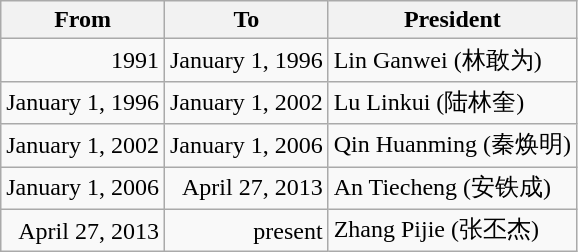<table class="wikitable">
<tr>
<th>From</th>
<th>To</th>
<th>President</th>
</tr>
<tr>
<td align="right">1991</td>
<td align="right">January 1, 1996</td>
<td>Lin Ganwei (林敢为)</td>
</tr>
<tr>
<td align="right">January 1, 1996</td>
<td align="right">January 1, 2002</td>
<td>Lu Linkui (陆林奎)</td>
</tr>
<tr>
<td align="right">January 1, 2002</td>
<td align="right">January 1, 2006</td>
<td>Qin Huanming (秦焕明)</td>
</tr>
<tr>
<td align="right">January 1, 2006</td>
<td align="right">April 27, 2013</td>
<td>An Tiecheng (安铁成)</td>
</tr>
<tr>
<td align="right">April 27, 2013</td>
<td align="right">present</td>
<td>Zhang Pijie (张丕杰)</td>
</tr>
</table>
